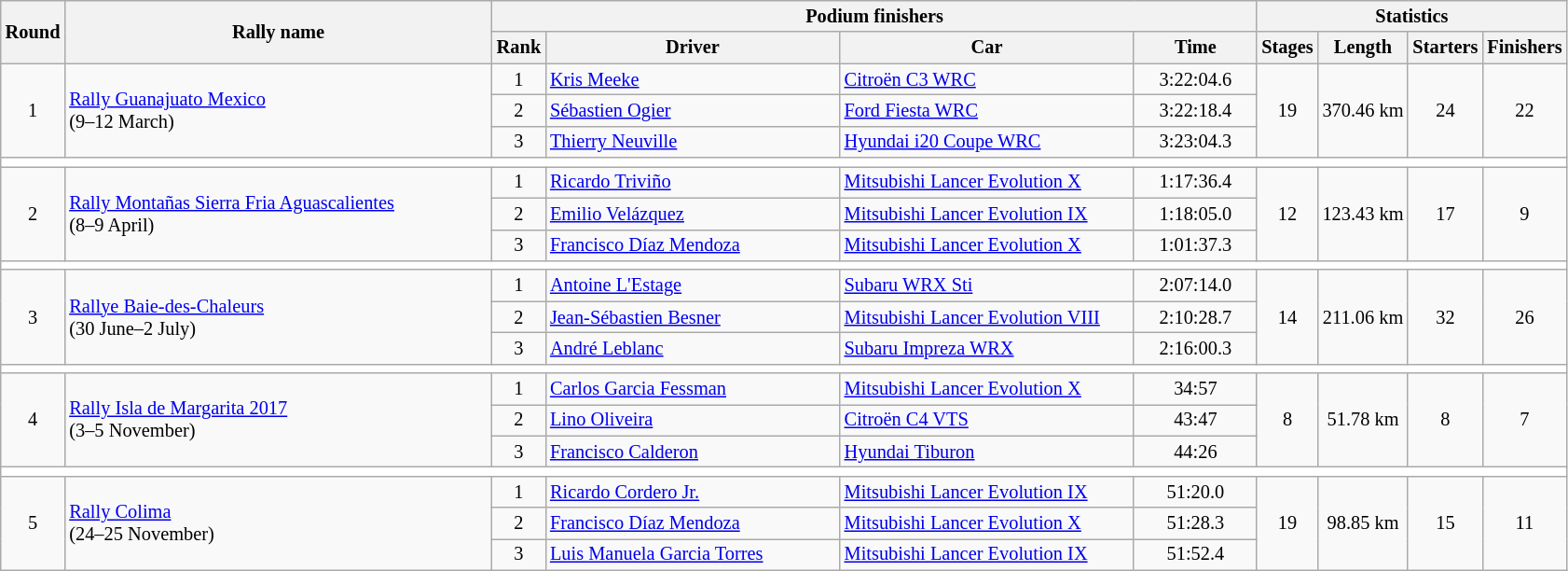<table class="wikitable" style="font-size:85%;">
<tr>
<th rowspan=2>Round</th>
<th style="width:22em" rowspan=2>Rally name</th>
<th colspan=4>Podium finishers</th>
<th colspan=4>Statistics</th>
</tr>
<tr>
<th>Rank</th>
<th style="width:15em">Driver</th>
<th style="width:15em">Car</th>
<th style="width:6em">Time</th>
<th>Stages</th>
<th>Length</th>
<th>Starters</th>
<th>Finishers</th>
</tr>
<tr>
<td rowspan=3 align=center>1</td>
<td rowspan=3> <a href='#'>Rally Guanajuato Mexico</a><br>(9–12 March)</td>
<td align=center>1</td>
<td> <a href='#'>Kris Meeke</a></td>
<td><a href='#'>Citroën C3 WRC</a></td>
<td align=center>3:22:04.6</td>
<td rowspan=3 align=center>19</td>
<td rowspan=3 align=center>370.46 km</td>
<td rowspan=3 align=center>24</td>
<td rowspan=3 align=center>22</td>
</tr>
<tr>
<td align=center>2</td>
<td> <a href='#'>Sébastien Ogier</a></td>
<td><a href='#'>Ford Fiesta WRC</a></td>
<td align=center>3:22:18.4</td>
</tr>
<tr>
<td align=center>3</td>
<td> <a href='#'>Thierry Neuville</a></td>
<td><a href='#'>Hyundai i20 Coupe WRC</a></td>
<td align=center>3:23:04.3</td>
</tr>
<tr style="background:white;">
<td colspan=10></td>
</tr>
<tr>
<td rowspan=3 align=center>2</td>
<td rowspan=3> <a href='#'>Rally Montañas Sierra Fria Aguascalientes</a><br>(8–9 April)</td>
<td align=center>1</td>
<td> <a href='#'>Ricardo Triviño</a></td>
<td><a href='#'>Mitsubishi Lancer Evolution X</a></td>
<td align=center>1:17:36.4</td>
<td rowspan=3 align=center>12</td>
<td rowspan=3 align=center>123.43 km</td>
<td rowspan=3 align=center>17</td>
<td rowspan=3 align=center>9</td>
</tr>
<tr>
<td align=center>2</td>
<td> <a href='#'>Emilio Velázquez</a></td>
<td><a href='#'>Mitsubishi Lancer Evolution IX</a></td>
<td align=center>1:18:05.0</td>
</tr>
<tr>
<td align=center>3</td>
<td> <a href='#'>Francisco Díaz Mendoza</a></td>
<td><a href='#'>Mitsubishi Lancer Evolution X</a></td>
<td align=center>1:01:37.3</td>
</tr>
<tr style="background:white;">
<td colspan=10></td>
</tr>
<tr>
<td rowspan=3 align=center>3</td>
<td rowspan=3> <a href='#'>Rallye Baie-des-Chaleurs</a><br>(30 June–2 July)</td>
<td align=center>1</td>
<td> <a href='#'>Antoine L'Estage</a></td>
<td><a href='#'>Subaru WRX Sti</a></td>
<td align=center>2:07:14.0</td>
<td rowspan=3 align=center>14</td>
<td rowspan=3 align=center>211.06 km</td>
<td rowspan=3 align=center>32</td>
<td rowspan=3 align=center>26</td>
</tr>
<tr>
<td align=center>2</td>
<td> <a href='#'>Jean-Sébastien Besner</a></td>
<td><a href='#'>Mitsubishi Lancer Evolution VIII</a></td>
<td align=center>2:10:28.7</td>
</tr>
<tr>
<td align=center>3</td>
<td> <a href='#'>André Leblanc</a></td>
<td><a href='#'>Subaru Impreza WRX</a></td>
<td align=center>2:16:00.3</td>
</tr>
<tr style="background:white;">
<td colspan=10></td>
</tr>
<tr>
<td rowspan=3 align=center>4</td>
<td rowspan=3> <a href='#'>Rally Isla de Margarita 2017</a><br>(3–5 November)</td>
<td align=center>1</td>
<td> <a href='#'>Carlos Garcia Fessman</a></td>
<td><a href='#'>Mitsubishi Lancer Evolution X</a></td>
<td align=center>34:57</td>
<td rowspan=3 align=center>8</td>
<td rowspan=3 align=center>51.78 km</td>
<td rowspan=3 align=center>8</td>
<td rowspan=3 align=center>7</td>
</tr>
<tr>
<td align=center>2</td>
<td> <a href='#'>Lino Oliveira</a></td>
<td><a href='#'>Citroën C4 VTS</a></td>
<td align=center>43:47</td>
</tr>
<tr>
<td align=center>3</td>
<td> <a href='#'>Francisco Calderon</a></td>
<td><a href='#'>Hyundai Tiburon</a></td>
<td align=center>44:26</td>
</tr>
<tr style="background:white;">
<td colspan=10></td>
</tr>
<tr>
<td rowspan=3 align=center>5</td>
<td rowspan=3> <a href='#'>Rally Colima</a><br>(24–25 November)</td>
<td align=center>1</td>
<td> <a href='#'>Ricardo Cordero Jr.</a></td>
<td><a href='#'>Mitsubishi Lancer Evolution IX</a></td>
<td align=center>51:20.0</td>
<td rowspan=3 align=center>19</td>
<td rowspan=3 align=center>98.85 km</td>
<td rowspan=3 align=center>15</td>
<td rowspan=3 align=center>11</td>
</tr>
<tr>
<td align=center>2</td>
<td> <a href='#'>Francisco Díaz Mendoza</a></td>
<td><a href='#'>Mitsubishi Lancer Evolution X</a></td>
<td align=center>51:28.3</td>
</tr>
<tr>
<td align=center>3</td>
<td> <a href='#'>Luis Manuela Garcia Torres</a></td>
<td><a href='#'>Mitsubishi Lancer Evolution IX</a></td>
<td align=center>51:52.4</td>
</tr>
</table>
